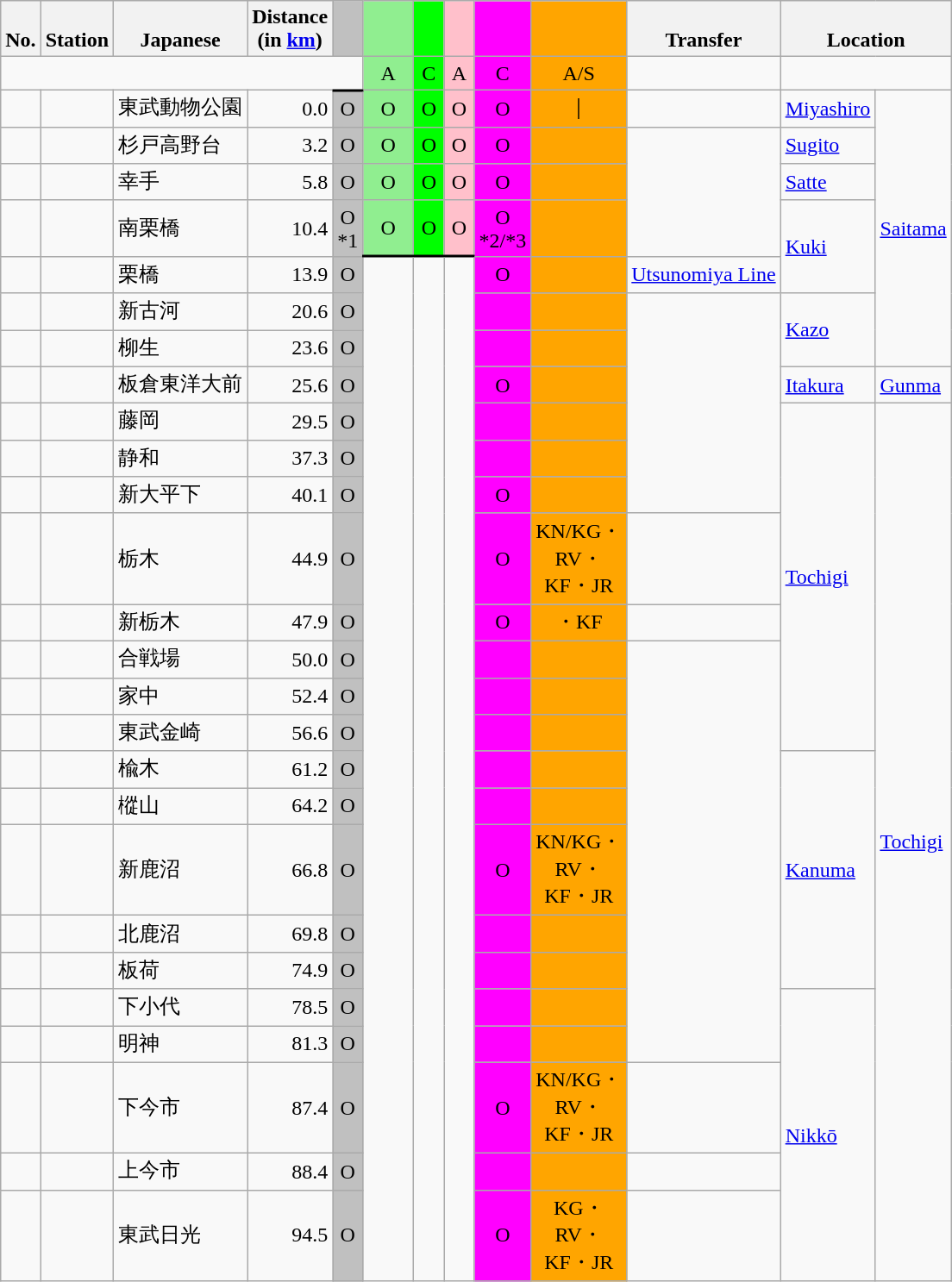<table class="wikitable">
<tr valign=bottom>
<th>No.</th>
<th>Station</th>
<th>Japanese</th>
<th>Distance<br><span>(in <a href='#'>km</a>)</span></th>
<th style="text-align:center; background:silver; width:1em; whitespace:nowrap"></th>
<th style="text-align:center; background:lightgreen; width:2em"></th>
<th style="text-align:center; background:lime; width:1em"></th>
<th style="text-align:center; background:pink; width:1em"></th>
<th style="text-align:center; background:magenta; width:1px; white-space:nowrap"></th>
<th style="text-align:center; background:orange; width:1px; white-space:nowrap"></th>
<th>Transfer</th>
<th colspan="2">Location</th>
</tr>
<tr>
<td colspan="5"> </td>
<td style="text-align: center; background: lightgreen">A</td>
<td style="text-align: center; background: lime">C</td>
<td style="text-align: center; background: pink">A</td>
<td style="text-align: center; background: magenta">C</td>
<td style="text-align: center; background: orange">A/S</td>
<td> </td>
<td colspan="2"> </td>
</tr>
<tr>
<td style="text-align: left"></td>
<td></td>
<td>東武動物公園</td>
<td style="text-align: right">0.0</td>
<td style="text-align: center; background: silver; border-top: solid 2px black">O</td>
<td style="text-align: center; background: lightgreen">O</td>
<td style="text-align: center; background: lime">O</td>
<td style="text-align: center; background: pink">O</td>
<td style="text-align: center; background: magenta">O</td>
<td style="text-align: center; background: orange">｜</td>
<td style="text-align: left"></td>
<td><a href='#'>Miyashiro</a></td>
<td rowspan="7"><a href='#'>Saitama</a></td>
</tr>
<tr>
<td style="text-align: left"></td>
<td></td>
<td>杉戸高野台</td>
<td style="text-align: right">3.2</td>
<td style="text-align: center; background: silver">O</td>
<td style="text-align: center; background: lightgreen">O</td>
<td style="text-align: center; background: lime">O</td>
<td style="text-align: center; background: pink">O</td>
<td style="text-align: center; background: magenta">O</td>
<td style="text-align: center; background: orange"></td>
<td rowspan="3"> </td>
<td><a href='#'>Sugito</a></td>
</tr>
<tr>
<td style="text-align: left"></td>
<td></td>
<td>幸手</td>
<td style="text-align: right">5.8</td>
<td style="text-align: center; background: silver">O</td>
<td style="text-align: center; background: lightgreen">O</td>
<td style="text-align: center; background: lime">O</td>
<td style="text-align: center; background: pink">O</td>
<td style="text-align: center; background: magenta">O</td>
<td style="text-align: center; background: orange"></td>
<td><a href='#'>Satte</a></td>
</tr>
<tr>
<td style="text-align: left"></td>
<td></td>
<td>南栗橋</td>
<td style="text-align: right">10.4</td>
<td style="text-align: center; background: silver">O<br>*1</td>
<td style="text-align: center; background: lightgreen; border-bottom: solid 2px black">O</td>
<td style="text-align: center; background: lime; border-bottom: solid 2px black">O</td>
<td style="text-align: center; background: pink; border-bottom: solid 2px black">O</td>
<td style="text-align: center; background: magenta">O<br>*2/*3</td>
<td style="text-align: center; background: orange"></td>
<td rowspan="2"><a href='#'>Kuki</a></td>
</tr>
<tr>
<td style="text-align: left"></td>
<td></td>
<td>栗橋</td>
<td style="text-align: right">13.9</td>
<td style="text-align: center; background: silver">O</td>
<td rowspan="22"> </td>
<td rowspan="22"> </td>
<td rowspan="22"> </td>
<td style="text-align: center; background: magenta">O</td>
<td style="text-align: center; background: orange"></td>
<td style="text-align: left"><a href='#'>Utsunomiya Line</a></td>
</tr>
<tr>
<td style="text-align: left"></td>
<td></td>
<td>新古河</td>
<td style="text-align: right">20.6</td>
<td style="text-align: center; background: silver">O</td>
<td style="text-align: center; background: magenta"></td>
<td style="text-align: center; background: orange"></td>
<td rowspan="6"> </td>
<td rowspan="2"><a href='#'>Kazo</a></td>
</tr>
<tr>
<td style="text-align: left"></td>
<td></td>
<td>柳生</td>
<td style="text-align: right">23.6</td>
<td style="text-align: center; background: silver">O</td>
<td style="text-align: center; background: magenta"></td>
<td style="text-align: center; background: orange"></td>
</tr>
<tr>
<td style="text-align: left"></td>
<td></td>
<td>板倉東洋大前</td>
<td style="text-align: right">25.6</td>
<td style="text-align: center; background: silver">O</td>
<td style="text-align: center; background: magenta">O</td>
<td style="text-align: center; background: orange"></td>
<td><a href='#'>Itakura</a></td>
<td><a href='#'>Gunma</a></td>
</tr>
<tr>
<td style="text-align: left"></td>
<td></td>
<td>藤岡</td>
<td style="text-align: right">29.5</td>
<td style="text-align: center; background: silver">O</td>
<td style="text-align: center; background: magenta"></td>
<td style="text-align: center; background: orange"></td>
<td rowspan="8"><a href='#'>Tochigi</a></td>
<td rowspan="18"><a href='#'>Tochigi</a></td>
</tr>
<tr>
<td style="text-align: left"></td>
<td></td>
<td>静和</td>
<td style="text-align: right">37.3</td>
<td style="text-align: center; background: silver">O</td>
<td style="text-align: center; background: magenta"></td>
<td style="text-align: center; background: orange"></td>
</tr>
<tr>
<td style="text-align: left"></td>
<td></td>
<td>新大平下</td>
<td style="text-align: right">40.1</td>
<td style="text-align: center; background: silver">O</td>
<td style="text-align: center; background: magenta">O</td>
<td style="text-align: center; background: orange"></td>
</tr>
<tr>
<td style="text-align: left"></td>
<td></td>
<td>栃木</td>
<td style="text-align: right">44.9</td>
<td style="text-align: center; background: silver">O</td>
<td style="text-align: center; background: magenta">O</td>
<td style="text-align: center; background: orange">KN/KG・RV・KF・JR</td>
<td style="text-align: left"></td>
</tr>
<tr>
<td style="text-align: left"></td>
<td></td>
<td>新栃木</td>
<td style="text-align: right">47.9</td>
<td style="text-align: center; background: silver">O</td>
<td style="text-align: center; background: magenta">O</td>
<td style="text-align: center; background: orange">・KF</td>
<td style="text-align: center"></td>
</tr>
<tr>
<td style="text-align: left"></td>
<td></td>
<td>合戦場</td>
<td style="text-align: right">50.0</td>
<td style="text-align: center; background: silver">O</td>
<td style="text-align: center; background: magenta"></td>
<td style="text-align: center; background: orange"></td>
<td rowspan="10"> </td>
</tr>
<tr>
<td style="text-align: left"></td>
<td></td>
<td>家中</td>
<td style="text-align: right">52.4</td>
<td style="text-align: center; background: silver">O</td>
<td style="text-align: center; background: magenta"></td>
<td style="text-align: center; background: orange"></td>
</tr>
<tr>
<td style="text-align: left"></td>
<td></td>
<td>東武金崎</td>
<td style="text-align: right">56.6</td>
<td style="text-align: center; background: silver">O</td>
<td style="text-align: center; background: magenta"></td>
<td style="text-align: center; background: orange"></td>
</tr>
<tr>
<td style="text-align: left"></td>
<td></td>
<td>楡木</td>
<td style="text-align: right">61.2</td>
<td style="text-align: center; background: silver">O</td>
<td style="text-align: center; background: magenta"></td>
<td style="text-align: center; background: orange"></td>
<td rowspan="5"><a href='#'>Kanuma</a></td>
</tr>
<tr>
<td style="text-align: left"></td>
<td></td>
<td>樅山</td>
<td style="text-align: right">64.2</td>
<td style="text-align: center; background: silver">O</td>
<td style="text-align: center; background: magenta"></td>
<td style="text-align: center; background: orange"></td>
</tr>
<tr>
<td style="text-align: left"></td>
<td></td>
<td>新鹿沼</td>
<td style="text-align: right">66.8</td>
<td style="text-align: center; background: silver">O</td>
<td style="text-align: center; background: magenta">O</td>
<td style="text-align: center; background: orange">KN/KG・RV・KF・JR</td>
</tr>
<tr>
<td style="text-align: left"></td>
<td></td>
<td>北鹿沼</td>
<td style="text-align: right">69.8</td>
<td style="text-align: center; background: silver">O</td>
<td style="text-align: center; background: magenta"></td>
<td style="text-align: center; background: orange"></td>
</tr>
<tr>
<td style="text-align: left"></td>
<td></td>
<td>板荷</td>
<td style="text-align: right">74.9</td>
<td style="text-align: center; background: silver">O</td>
<td style="text-align: center; background: magenta"></td>
<td style="text-align: center; background: orange"></td>
</tr>
<tr>
<td style="text-align: left"></td>
<td></td>
<td>下小代</td>
<td style="text-align: right">78.5</td>
<td style="text-align: center; background: silver">O</td>
<td style="text-align: center; background: magenta"></td>
<td style="text-align: center; background: orange"></td>
<td rowspan="5"><a href='#'>Nikkō</a></td>
</tr>
<tr>
<td style="text-align: left"></td>
<td></td>
<td>明神</td>
<td style="text-align: right">81.3</td>
<td style="text-align: center; background: silver">O</td>
<td style="text-align: center; background: magenta"></td>
<td style="text-align: center; background: orange"></td>
</tr>
<tr>
<td style="text-align: left"></td>
<td></td>
<td>下今市</td>
<td style="text-align: right">87.4</td>
<td style="text-align: center; background: silver">O</td>
<td style="text-align: center; background: magenta">O</td>
<td style="text-align: center; background: orange">KN/KG・RV・KF・JR</td>
<td style="text-align: center"></td>
</tr>
<tr>
<td style="text-align: left"></td>
<td></td>
<td>上今市</td>
<td style="text-align: right">88.4</td>
<td style="text-align: center; background: silver">O</td>
<td style="text-align: center; background: magenta"></td>
<td style="text-align: center; background: orange"></td>
<td> </td>
</tr>
<tr>
<td style="text-align: left"></td>
<td></td>
<td>東武日光</td>
<td style="text-align: right">94.5</td>
<td style="text-align: center; background: silver">O</td>
<td style="text-align: center; background: magenta">O</td>
<td style="text-align: center; background: orange">KG・RV・KF・JR</td>
<td style="text-align: center"></td>
</tr>
</table>
